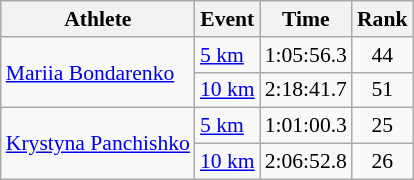<table class=wikitable style="font-size:90%;">
<tr>
<th>Athlete</th>
<th>Event</th>
<th>Time</th>
<th>Rank</th>
</tr>
<tr style="text-align:center">
<td style="text-align:left" rowspan=2><a href='#'>Mariia Bondarenko</a></td>
<td style="text-align:left"><a href='#'>5 km</a></td>
<td>1:05:56.3</td>
<td>44</td>
</tr>
<tr style="text-align:center">
<td style="text-align:left"><a href='#'>10 km</a></td>
<td>2:18:41.7</td>
<td>51</td>
</tr>
<tr style="text-align:center">
<td style="text-align:left" rowspan=2><a href='#'>Krystyna Panchishko</a></td>
<td style="text-align:left"><a href='#'>5 km</a></td>
<td>1:01:00.3</td>
<td>25</td>
</tr>
<tr style="text-align:center">
<td style="text-align:left"><a href='#'>10 km</a></td>
<td>2:06:52.8</td>
<td>26</td>
</tr>
</table>
